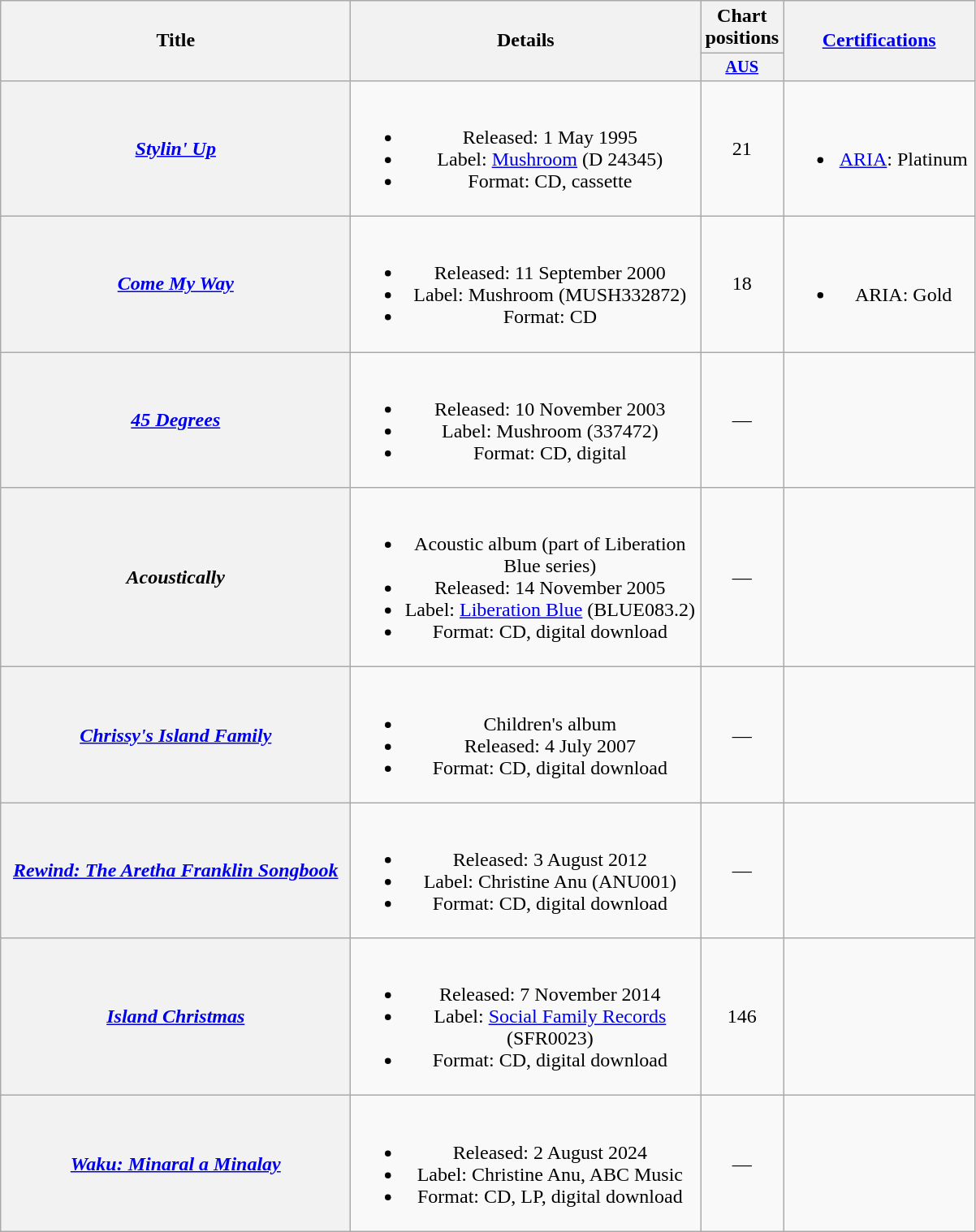<table class="wikitable plainrowheaders" style="text-align:center;" border="1">
<tr>
<th scope="col" rowspan="2" style="width:280px;">Title</th>
<th scope="col" rowspan="2" style="width:280px;">Details</th>
<th scope="col">Chart positions</th>
<th scope="col" rowspan="2" style="width:150px;"><a href='#'>Certifications</a><br></th>
</tr>
<tr>
<th scope="col" style="width:3em;font-size:85%"><a href='#'>AUS</a><br></th>
</tr>
<tr>
<th scope="row"><em><a href='#'>Stylin' Up</a></em></th>
<td><br><ul><li>Released: 1 May 1995</li><li>Label: <a href='#'>Mushroom</a> (D 24345)</li><li>Format: CD, cassette</li></ul></td>
<td>21</td>
<td><br><ul><li><a href='#'>ARIA</a>: Platinum</li></ul></td>
</tr>
<tr>
<th scope="row"><em><a href='#'>Come My Way</a></em></th>
<td><br><ul><li>Released: 11 September 2000</li><li>Label: Mushroom (MUSH332872)</li><li>Format: CD</li></ul></td>
<td>18</td>
<td><br><ul><li>ARIA: Gold</li></ul></td>
</tr>
<tr>
<th scope="row"><em><a href='#'>45 Degrees</a></em></th>
<td><br><ul><li>Released: 10 November 2003</li><li>Label: Mushroom (337472)</li><li>Format: CD, digital</li></ul></td>
<td>—</td>
<td></td>
</tr>
<tr>
<th scope="row"><em>Acoustically</em></th>
<td><br><ul><li>Acoustic album (part of Liberation Blue series)</li><li>Released: 14 November 2005</li><li>Label: <a href='#'>Liberation Blue</a> (BLUE083.2)</li><li>Format: CD, digital download</li></ul></td>
<td>—</td>
<td></td>
</tr>
<tr>
<th scope="row"><em><a href='#'>Chrissy's Island Family</a></em></th>
<td><br><ul><li>Children's album</li><li>Released: 4 July 2007</li><li>Format: CD, digital download</li></ul></td>
<td>—</td>
<td></td>
</tr>
<tr>
<th scope="row"><em><a href='#'>Rewind: The Aretha Franklin Songbook</a></em></th>
<td><br><ul><li>Released: 3 August 2012</li><li>Label: Christine Anu (ANU001)</li><li>Format: CD, digital download</li></ul></td>
<td>—</td>
<td></td>
</tr>
<tr>
<th scope="row"><em><a href='#'>Island Christmas</a></em></th>
<td><br><ul><li>Released: 7 November 2014</li><li>Label: <a href='#'>Social Family Records</a> (SFR0023)</li><li>Format: CD, digital download</li></ul></td>
<td>146</td>
<td></td>
</tr>
<tr>
<th scope="row"><em><a href='#'>Waku: Minaral a Minalay</a></em></th>
<td><br><ul><li>Released: 2 August 2024</li><li>Label: Christine Anu, ABC Music</li><li>Format: CD, LP, digital download</li></ul></td>
<td>—</td>
<td></td>
</tr>
</table>
